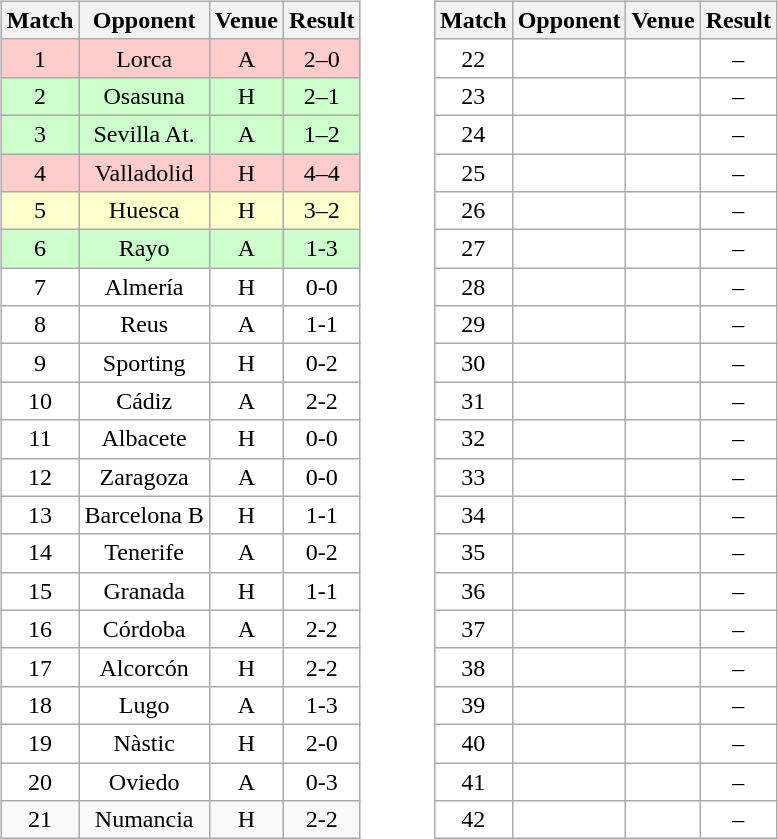<table>
<tr>
<td valign=top width=25%><br><table class="wikitable" style="font-size:100%; text-align:center">
<tr>
<th>Match</th>
<th>Opponent</th>
<th>Venue</th>
<th>Result</th>
</tr>
<tr bgcolor= FFCCCC>
<td>1</td>
<td>Lorca</td>
<td>A</td>
<td>2–0</td>
</tr>
<tr bgcolor= CCFFCC>
<td>2</td>
<td>Osasuna</td>
<td>H</td>
<td>2–1</td>
</tr>
<tr bgcolor= CCFFCC>
<td>3</td>
<td>Sevilla At.</td>
<td>A</td>
<td>1–2</td>
</tr>
<tr bgcolor= FFCCCC>
<td>4</td>
<td>Valladolid</td>
<td>H</td>
<td>4–4</td>
</tr>
<tr bgcolor= FFFFCC>
<td>5</td>
<td>Huesca</td>
<td>H</td>
<td>3–2</td>
</tr>
<tr bgcolor= CCFFCC>
<td>6</td>
<td>Rayo</td>
<td>A</td>
<td>1-3</td>
</tr>
<tr bgcolor= ffffff>
<td>7</td>
<td>Almería</td>
<td>H</td>
<td>0-0</td>
</tr>
<tr bgcolor= ffffff>
<td>8</td>
<td>Reus</td>
<td>A</td>
<td>1-1</td>
</tr>
<tr bgcolor= ffffff>
<td>9</td>
<td>Sporting</td>
<td>H</td>
<td>0-2</td>
</tr>
<tr bgcolor= ffffff>
<td>10</td>
<td>Cádiz</td>
<td>A</td>
<td>2-2</td>
</tr>
<tr bgcolor= ffffff>
<td>11</td>
<td>Albacete</td>
<td>H</td>
<td>0-0</td>
</tr>
<tr bgcolor= ffffff>
<td>12</td>
<td>Zaragoza</td>
<td>A</td>
<td>0-0</td>
</tr>
<tr bgcolor= ffffff>
<td>13</td>
<td>Barcelona B</td>
<td>H</td>
<td>1-1</td>
</tr>
<tr bgcolor= ffffff>
<td>14</td>
<td>Tenerife</td>
<td>A</td>
<td>0-2</td>
</tr>
<tr bgcolor= ffffff>
<td>15</td>
<td>Granada</td>
<td>H</td>
<td>1-1</td>
</tr>
<tr bgcolor= ffffff>
<td>16</td>
<td>Córdoba</td>
<td>A</td>
<td>2-2</td>
</tr>
<tr bgcolor= ffffff>
<td>17</td>
<td>Alcorcón</td>
<td>H</td>
<td>2-2</td>
</tr>
<tr bgcolor= ffffff>
<td>18</td>
<td>Lugo</td>
<td>A</td>
<td>1-3</td>
</tr>
<tr bgcolor= ffffff>
<td>19</td>
<td>Nàstic</td>
<td>H</td>
<td>2-0</td>
</tr>
<tr bgcolor= ffffff>
<td>20</td>
<td>Oviedo</td>
<td>A</td>
<td>0-3</td>
</tr>
<tr bgcolour= ffffff>
<td>21</td>
<td>Numancia</td>
<td>H</td>
<td>2-2</td>
</tr>
</table>
</td>
<td valign="top" width=65%><br><table class="wikitable" style="font-size:100%; text-align:center">
<tr>
<th>Match</th>
<th>Opponent</th>
<th>Venue</th>
<th>Result</th>
</tr>
<tr bgcolor= ffffff>
<td>22</td>
<td></td>
<td></td>
<td>–</td>
</tr>
<tr bgcolor= ffffff>
<td>23</td>
<td></td>
<td></td>
<td>–</td>
</tr>
<tr bgcolor= ffffff>
<td>24</td>
<td></td>
<td></td>
<td>–</td>
</tr>
<tr bgcolor= ffffff>
<td>25</td>
<td></td>
<td></td>
<td>–</td>
</tr>
<tr bgcolor= ffffff>
<td>26</td>
<td></td>
<td></td>
<td>–</td>
</tr>
<tr bgcolor= ffffff>
<td>27</td>
<td></td>
<td></td>
<td>–</td>
</tr>
<tr bgcolor= ffffff>
<td>28</td>
<td></td>
<td></td>
<td>–</td>
</tr>
<tr bgcolor= ffffff>
<td>29</td>
<td></td>
<td></td>
<td>–</td>
</tr>
<tr bgcolor= ffffff>
<td>30</td>
<td></td>
<td></td>
<td>–</td>
</tr>
<tr bgcolor= ffffff>
<td>31</td>
<td></td>
<td></td>
<td>–</td>
</tr>
<tr bgcolor= ffffff>
<td>32</td>
<td></td>
<td></td>
<td>–</td>
</tr>
<tr bgcolor= ffffff>
<td>33</td>
<td></td>
<td></td>
<td>–</td>
</tr>
<tr bgcolor= ffffff>
<td>34</td>
<td></td>
<td></td>
<td>–</td>
</tr>
<tr bgcolor= ffffff>
<td>35</td>
<td></td>
<td></td>
<td>–</td>
</tr>
<tr bgcolor= ffffff>
<td>36</td>
<td></td>
<td></td>
<td>–</td>
</tr>
<tr bgcolor= ffffff>
<td>37</td>
<td></td>
<td></td>
<td>–</td>
</tr>
<tr bgcolor= ffffff>
<td>38</td>
<td></td>
<td></td>
<td>–</td>
</tr>
<tr bgcolor= ffffff>
<td>39</td>
<td></td>
<td></td>
<td>–</td>
</tr>
<tr bgcolor= ffffff>
<td>40</td>
<td></td>
<td></td>
<td>–</td>
</tr>
<tr bgcolor= ffffff>
<td>41</td>
<td></td>
<td></td>
<td>–</td>
</tr>
<tr bgcolor= ffffff>
<td>42</td>
<td></td>
<td></td>
<td>–</td>
</tr>
</table>
</td>
</tr>
</table>
